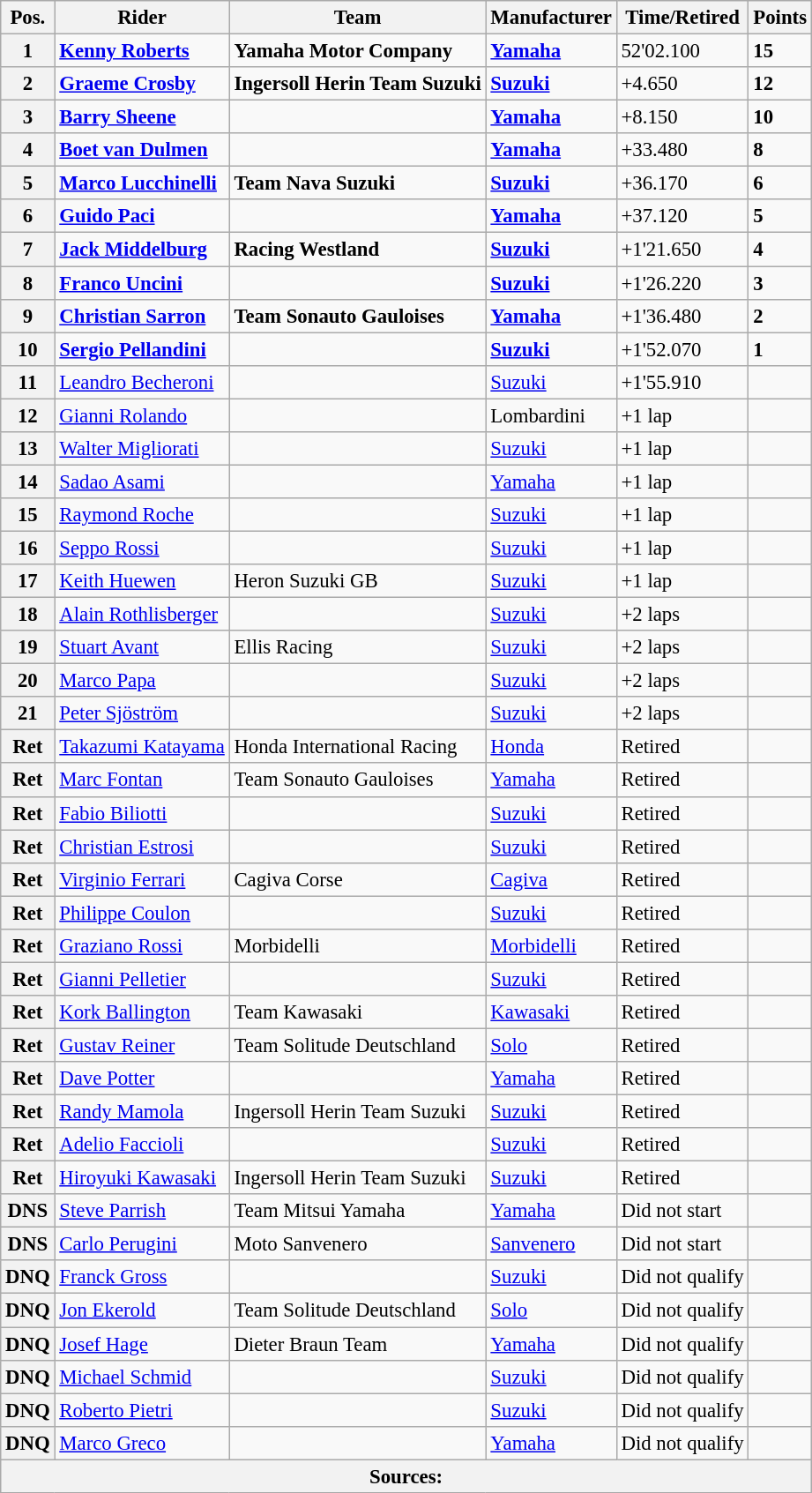<table class="wikitable" style="font-size: 95%;">
<tr>
<th>Pos.</th>
<th>Rider</th>
<th>Team</th>
<th>Manufacturer</th>
<th>Time/Retired</th>
<th>Points</th>
</tr>
<tr>
<th>1</th>
<td> <strong><a href='#'>Kenny Roberts</a></strong></td>
<td><strong>Yamaha Motor Company</strong></td>
<td><strong><a href='#'>Yamaha</a></strong></td>
<td>52'02.100</td>
<td><strong>15</strong></td>
</tr>
<tr>
<th>2</th>
<td> <strong><a href='#'>Graeme Crosby</a></strong></td>
<td><strong>Ingersoll Herin Team Suzuki</strong></td>
<td><strong><a href='#'>Suzuki</a></strong></td>
<td>+4.650</td>
<td><strong>12</strong></td>
</tr>
<tr>
<th>3</th>
<td> <strong><a href='#'>Barry Sheene</a></strong></td>
<td></td>
<td><strong><a href='#'>Yamaha</a></strong></td>
<td>+8.150</td>
<td><strong>10</strong></td>
</tr>
<tr>
<th>4</th>
<td> <strong><a href='#'>Boet van Dulmen</a></strong></td>
<td></td>
<td><strong><a href='#'>Yamaha</a></strong></td>
<td>+33.480</td>
<td><strong>8</strong></td>
</tr>
<tr>
<th>5</th>
<td> <strong><a href='#'>Marco Lucchinelli</a></strong></td>
<td><strong>Team Nava Suzuki</strong></td>
<td><strong><a href='#'>Suzuki</a></strong></td>
<td>+36.170</td>
<td><strong>6</strong></td>
</tr>
<tr>
<th>6</th>
<td> <strong><a href='#'>Guido Paci</a></strong></td>
<td></td>
<td><strong><a href='#'>Yamaha</a></strong></td>
<td>+37.120</td>
<td><strong>5</strong></td>
</tr>
<tr>
<th>7</th>
<td> <strong><a href='#'>Jack Middelburg</a></strong></td>
<td><strong>Racing Westland</strong></td>
<td><strong><a href='#'>Suzuki</a></strong></td>
<td>+1'21.650</td>
<td><strong>4</strong></td>
</tr>
<tr>
<th>8</th>
<td> <strong><a href='#'>Franco Uncini</a></strong></td>
<td></td>
<td><strong><a href='#'>Suzuki</a></strong></td>
<td>+1'26.220</td>
<td><strong>3</strong></td>
</tr>
<tr>
<th>9</th>
<td> <strong><a href='#'>Christian Sarron</a></strong></td>
<td><strong>Team Sonauto Gauloises</strong></td>
<td><strong><a href='#'>Yamaha</a></strong></td>
<td>+1'36.480</td>
<td><strong>2</strong></td>
</tr>
<tr>
<th>10</th>
<td> <strong><a href='#'>Sergio Pellandini</a></strong></td>
<td></td>
<td><strong><a href='#'>Suzuki</a></strong></td>
<td>+1'52.070</td>
<td><strong>1</strong></td>
</tr>
<tr>
<th>11</th>
<td> <a href='#'>Leandro Becheroni</a></td>
<td></td>
<td><a href='#'>Suzuki</a></td>
<td>+1'55.910</td>
<td></td>
</tr>
<tr>
<th>12</th>
<td> <a href='#'>Gianni Rolando</a></td>
<td></td>
<td>Lombardini</td>
<td>+1 lap</td>
<td></td>
</tr>
<tr>
<th>13</th>
<td> <a href='#'>Walter Migliorati</a></td>
<td></td>
<td><a href='#'>Suzuki</a></td>
<td>+1 lap</td>
<td></td>
</tr>
<tr>
<th>14</th>
<td> <a href='#'>Sadao Asami</a></td>
<td></td>
<td><a href='#'>Yamaha</a></td>
<td>+1 lap</td>
<td></td>
</tr>
<tr>
<th>15</th>
<td> <a href='#'>Raymond Roche</a></td>
<td></td>
<td><a href='#'>Suzuki</a></td>
<td>+1 lap</td>
<td></td>
</tr>
<tr>
<th>16</th>
<td> <a href='#'>Seppo Rossi</a></td>
<td></td>
<td><a href='#'>Suzuki</a></td>
<td>+1 lap</td>
<td></td>
</tr>
<tr>
<th>17</th>
<td> <a href='#'>Keith Huewen</a></td>
<td>Heron Suzuki GB</td>
<td><a href='#'>Suzuki</a></td>
<td>+1 lap</td>
<td></td>
</tr>
<tr>
<th>18</th>
<td> <a href='#'>Alain Rothlisberger</a></td>
<td></td>
<td><a href='#'>Suzuki</a></td>
<td>+2 laps</td>
<td></td>
</tr>
<tr>
<th>19</th>
<td> <a href='#'>Stuart Avant</a></td>
<td>Ellis Racing</td>
<td><a href='#'>Suzuki</a></td>
<td>+2 laps</td>
<td></td>
</tr>
<tr>
<th>20</th>
<td> <a href='#'>Marco Papa</a></td>
<td></td>
<td><a href='#'>Suzuki</a></td>
<td>+2 laps</td>
<td></td>
</tr>
<tr>
<th>21</th>
<td> <a href='#'>Peter Sjöström</a></td>
<td></td>
<td><a href='#'>Suzuki</a></td>
<td>+2 laps</td>
<td></td>
</tr>
<tr>
<th>Ret</th>
<td> <a href='#'>Takazumi Katayama</a></td>
<td>Honda International Racing</td>
<td><a href='#'>Honda</a></td>
<td>Retired</td>
<td></td>
</tr>
<tr>
<th>Ret</th>
<td> <a href='#'>Marc Fontan</a></td>
<td>Team Sonauto Gauloises</td>
<td><a href='#'>Yamaha</a></td>
<td>Retired</td>
<td></td>
</tr>
<tr>
<th>Ret</th>
<td> <a href='#'>Fabio Biliotti</a></td>
<td></td>
<td><a href='#'>Suzuki</a></td>
<td>Retired</td>
<td></td>
</tr>
<tr>
<th>Ret</th>
<td> <a href='#'>Christian Estrosi</a></td>
<td></td>
<td><a href='#'>Suzuki</a></td>
<td>Retired</td>
<td></td>
</tr>
<tr>
<th>Ret</th>
<td> <a href='#'>Virginio Ferrari</a></td>
<td>Cagiva Corse</td>
<td><a href='#'>Cagiva</a></td>
<td>Retired</td>
<td></td>
</tr>
<tr>
<th>Ret</th>
<td> <a href='#'>Philippe Coulon</a></td>
<td></td>
<td><a href='#'>Suzuki</a></td>
<td>Retired</td>
<td></td>
</tr>
<tr>
<th>Ret</th>
<td> <a href='#'>Graziano Rossi</a></td>
<td>Morbidelli</td>
<td><a href='#'>Morbidelli</a></td>
<td>Retired</td>
<td></td>
</tr>
<tr>
<th>Ret</th>
<td> <a href='#'>Gianni Pelletier</a></td>
<td></td>
<td><a href='#'>Suzuki</a></td>
<td>Retired</td>
<td></td>
</tr>
<tr>
<th>Ret</th>
<td> <a href='#'>Kork Ballington</a></td>
<td>Team Kawasaki</td>
<td><a href='#'>Kawasaki</a></td>
<td>Retired</td>
<td></td>
</tr>
<tr>
<th>Ret</th>
<td> <a href='#'>Gustav Reiner</a></td>
<td>Team Solitude Deutschland</td>
<td><a href='#'>Solo</a></td>
<td>Retired</td>
<td></td>
</tr>
<tr>
<th>Ret</th>
<td> <a href='#'>Dave Potter</a></td>
<td></td>
<td><a href='#'>Yamaha</a></td>
<td>Retired</td>
<td></td>
</tr>
<tr>
<th>Ret</th>
<td> <a href='#'>Randy Mamola</a></td>
<td>Ingersoll Herin Team Suzuki</td>
<td><a href='#'>Suzuki</a></td>
<td>Retired</td>
<td></td>
</tr>
<tr>
<th>Ret</th>
<td> <a href='#'>Adelio Faccioli</a></td>
<td></td>
<td><a href='#'>Suzuki</a></td>
<td>Retired</td>
<td></td>
</tr>
<tr>
<th>Ret</th>
<td> <a href='#'>Hiroyuki Kawasaki</a></td>
<td>Ingersoll Herin Team Suzuki</td>
<td><a href='#'>Suzuki</a></td>
<td>Retired</td>
<td></td>
</tr>
<tr>
<th>DNS</th>
<td> <a href='#'>Steve Parrish</a></td>
<td>Team Mitsui Yamaha</td>
<td><a href='#'>Yamaha</a></td>
<td>Did not start</td>
<td></td>
</tr>
<tr>
<th>DNS</th>
<td> <a href='#'>Carlo Perugini</a></td>
<td>Moto Sanvenero</td>
<td><a href='#'>Sanvenero</a></td>
<td>Did not start</td>
<td></td>
</tr>
<tr>
<th>DNQ</th>
<td> <a href='#'>Franck Gross</a></td>
<td></td>
<td><a href='#'>Suzuki</a></td>
<td>Did not qualify</td>
<td></td>
</tr>
<tr>
<th>DNQ</th>
<td> <a href='#'>Jon Ekerold</a></td>
<td>Team Solitude Deutschland</td>
<td><a href='#'>Solo</a></td>
<td>Did not qualify</td>
<td></td>
</tr>
<tr>
<th>DNQ</th>
<td> <a href='#'>Josef Hage</a></td>
<td>Dieter Braun Team</td>
<td><a href='#'>Yamaha</a></td>
<td>Did not qualify</td>
<td></td>
</tr>
<tr>
<th>DNQ</th>
<td> <a href='#'>Michael Schmid</a></td>
<td></td>
<td><a href='#'>Suzuki</a></td>
<td>Did not qualify</td>
<td></td>
</tr>
<tr>
<th>DNQ</th>
<td> <a href='#'>Roberto Pietri</a></td>
<td></td>
<td><a href='#'>Suzuki</a></td>
<td>Did not qualify</td>
<td></td>
</tr>
<tr>
<th>DNQ</th>
<td> <a href='#'>Marco Greco</a></td>
<td></td>
<td><a href='#'>Yamaha</a></td>
<td>Did not qualify</td>
<td></td>
</tr>
<tr>
<th colspan=8>Sources:</th>
</tr>
</table>
